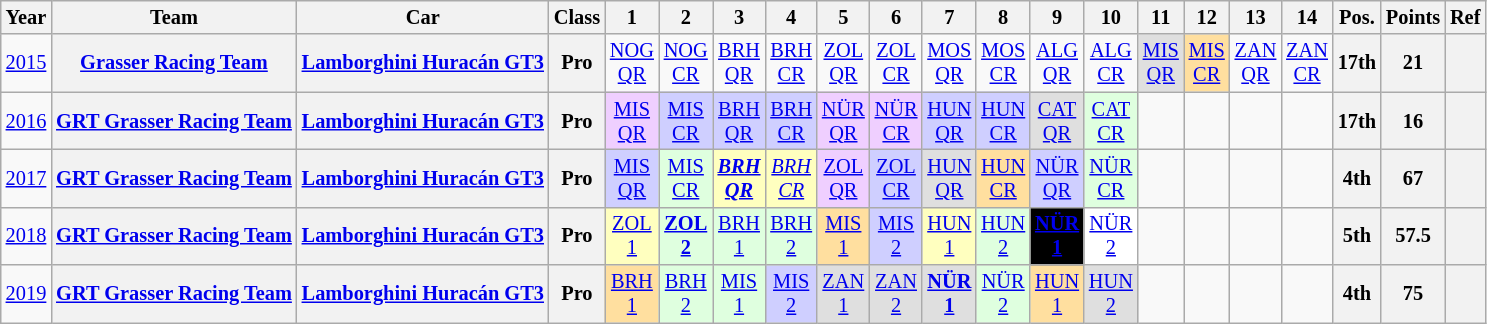<table class="wikitable" border="1" style="text-align:center; font-size:85%;">
<tr>
<th>Year</th>
<th>Team</th>
<th>Car</th>
<th>Class</th>
<th>1</th>
<th>2</th>
<th>3</th>
<th>4</th>
<th>5</th>
<th>6</th>
<th>7</th>
<th>8</th>
<th>9</th>
<th>10</th>
<th>11</th>
<th>12</th>
<th>13</th>
<th>14</th>
<th>Pos.</th>
<th>Points</th>
<th>Ref</th>
</tr>
<tr>
<td><a href='#'>2015</a></td>
<th nowrap><a href='#'>Grasser Racing Team</a></th>
<th nowrap><a href='#'>Lamborghini Huracán GT3</a></th>
<th>Pro</th>
<td><a href='#'>NOG<br>QR</a></td>
<td><a href='#'>NOG<br>CR</a></td>
<td><a href='#'>BRH<br>QR</a></td>
<td><a href='#'>BRH<br>CR</a></td>
<td><a href='#'>ZOL<br>QR</a></td>
<td><a href='#'>ZOL<br>CR</a></td>
<td><a href='#'>MOS<br>QR</a></td>
<td><a href='#'>MOS<br>CR</a></td>
<td><a href='#'>ALG<br>QR</a></td>
<td><a href='#'>ALG<br>CR</a></td>
<td style="background:#DFDFDF;"><a href='#'>MIS<br>QR</a><br></td>
<td style="background:#FFDF9F;"><a href='#'>MIS<br>CR</a><br></td>
<td><a href='#'>ZAN<br>QR</a></td>
<td><a href='#'>ZAN<br>CR</a></td>
<th>17th</th>
<th>21</th>
<th></th>
</tr>
<tr>
<td><a href='#'>2016</a></td>
<th nowrap><a href='#'>GRT Grasser Racing Team</a></th>
<th nowrap><a href='#'>Lamborghini Huracán GT3</a></th>
<th>Pro</th>
<td style="background:#EFCFFF;"><a href='#'>MIS<br>QR</a><br></td>
<td style="background:#CFCFFF;"><a href='#'>MIS<br>CR</a><br></td>
<td style="background:#CFCFFF;"><a href='#'>BRH<br>QR</a><br></td>
<td style="background:#CFCFFF;"><a href='#'>BRH<br>CR</a><br></td>
<td style="background:#EFCFFF;"><a href='#'>NÜR<br>QR</a><br></td>
<td style="background:#EFCFFF;"><a href='#'>NÜR<br>CR</a><br></td>
<td style="background:#CFCFFF;"><a href='#'>HUN<br>QR</a><br></td>
<td style="background:#CFCFFF;"><a href='#'>HUN<br>CR</a><br></td>
<td style="background:#DFDFDF;"><a href='#'>CAT<br>QR</a><br></td>
<td style="background:#DFFFDF;"><a href='#'>CAT<br>CR</a><br></td>
<td></td>
<td></td>
<td></td>
<td></td>
<th>17th</th>
<th>16</th>
<th></th>
</tr>
<tr>
<td><a href='#'>2017</a></td>
<th nowrap><a href='#'>GRT Grasser Racing Team</a></th>
<th nowrap><a href='#'>Lamborghini Huracán GT3</a></th>
<th>Pro</th>
<td style="background:#CFCFFF;"><a href='#'>MIS<br>QR</a><br></td>
<td style="background:#DFFFDF;"><a href='#'>MIS<br>CR</a><br></td>
<td style="background:#FFFFBF;"><strong><em><a href='#'>BRH<br>QR</a></em></strong><br></td>
<td style="background:#FFFFBF;"><em><a href='#'>BRH<br>CR</a></em><br></td>
<td style="background:#EFCFFF;"><a href='#'>ZOL<br>QR</a><br></td>
<td style="background:#CFCFFF;"><a href='#'>ZOL<br>CR</a><br></td>
<td style="background:#DFDFDF;"><a href='#'>HUN<br>QR</a><br></td>
<td style="background:#FFDF9F;"><a href='#'>HUN<br>CR</a><br></td>
<td style="background:#CFCFFF;"><a href='#'>NÜR<br>QR</a><br></td>
<td style="background:#DFFFDF;"><a href='#'>NÜR<br>CR</a><br></td>
<td></td>
<td></td>
<td></td>
<td></td>
<th>4th</th>
<th>67</th>
<th></th>
</tr>
<tr>
<td><a href='#'>2018</a></td>
<th nowrap><a href='#'>GRT Grasser Racing Team</a></th>
<th nowrap><a href='#'>Lamborghini Huracán GT3</a></th>
<th>Pro</th>
<td style="background:#FFFFBF;"><a href='#'>ZOL<br>1</a><br></td>
<td style="background:#DFFFDF;"><strong><a href='#'>ZOL<br>2</a></strong><br></td>
<td style="background:#DFFFDF;"><a href='#'>BRH<br>1</a><br></td>
<td style="background:#DFFFDF;"><a href='#'>BRH<br>2</a><br></td>
<td style="background:#FFDF9F;"><a href='#'>MIS<br>1</a><br></td>
<td style="background:#CFCFFF;"><a href='#'>MIS<br>2</a><br></td>
<td style="background:#FFFFBF;"><a href='#'>HUN<br>1</a><br></td>
<td style="background:#DFFFDF;"><a href='#'>HUN<br>2</a><br></td>
<td style="background:#000000; color:white"><strong><a href='#'><span>NÜR<br>1</span></a></strong><br></td>
<td style="background:#FFFFFF"><a href='#'>NÜR<br>2</a><br></td>
<td></td>
<td></td>
<td></td>
<td></td>
<th>5th</th>
<th>57.5</th>
<th></th>
</tr>
<tr>
<td><a href='#'>2019</a></td>
<th nowrap><a href='#'>GRT Grasser Racing Team</a></th>
<th nowrap><a href='#'>Lamborghini Huracán GT3</a></th>
<th>Pro</th>
<td style="background:#FFDF9F;"><a href='#'>BRH<br>1</a><br></td>
<td style="background:#DFFFDF;"><a href='#'>BRH<br>2</a><br></td>
<td style="background:#DFFFDF;"><a href='#'>MIS<br>1</a><br></td>
<td style="background:#CFCFFF;"><a href='#'>MIS<br>2</a><br></td>
<td style="background:#DFDFDF;"><a href='#'>ZAN<br>1</a><br></td>
<td style="background:#DFDFDF;"><a href='#'>ZAN<br>2</a><br></td>
<td style="background:#DFDFDF;"><strong><a href='#'>NÜR<br>1</a></strong><br></td>
<td style="background:#DFFFDF;"><a href='#'>NÜR<br>2</a><br></td>
<td style="background:#FFDF9F;"><a href='#'>HUN<br>1</a><br></td>
<td style="background:#DFDFDF;"><a href='#'>HUN<br>2</a><br></td>
<td></td>
<td></td>
<td></td>
<td></td>
<th>4th</th>
<th>75</th>
<th></th>
</tr>
</table>
